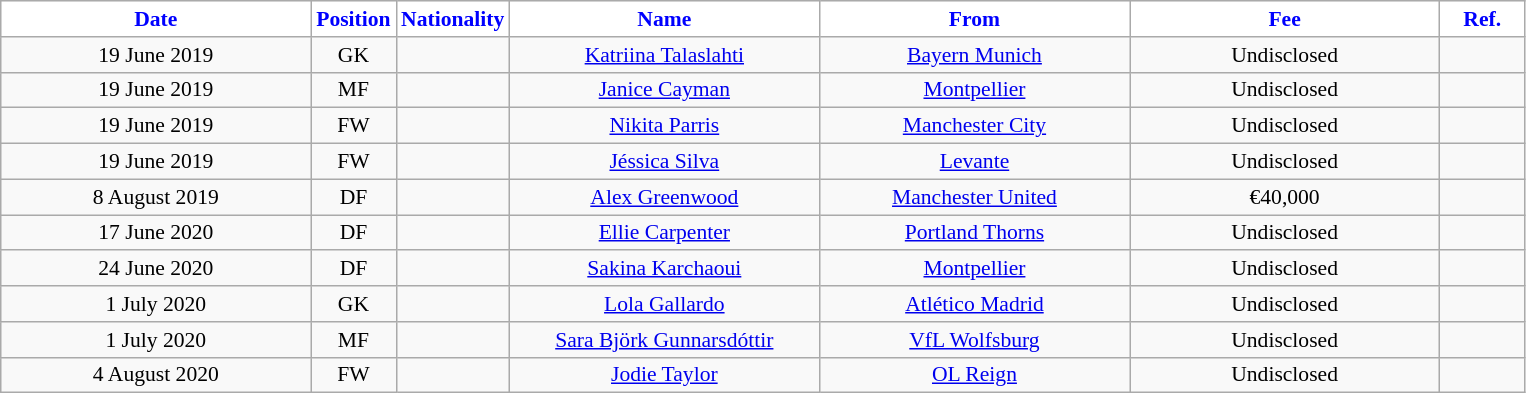<table class="wikitable" style="text-align:center; font-size:90%; ">
<tr>
<th style="background:#FFFFFF; color:blue; width:200px;">Date</th>
<th style="background:#FFFFFF; color:blue; width:50px;">Position</th>
<th style="background:#FFFFFF; color:blue; width:50px;">Nationality</th>
<th style="background:#FFFFFF; color:blue; width:200px;">Name</th>
<th style="background:#FFFFFF; color:blue; width:200px;">From</th>
<th style="background:#FFFFFF; color:blue; width:200px;">Fee</th>
<th style="background:#FFFFFF; color:blue; width:50px;">Ref.</th>
</tr>
<tr>
<td>19 June 2019</td>
<td>GK</td>
<td></td>
<td><a href='#'>Katriina Talaslahti</a></td>
<td><a href='#'>Bayern Munich</a></td>
<td>Undisclosed</td>
<td></td>
</tr>
<tr>
<td>19 June 2019</td>
<td>MF</td>
<td></td>
<td><a href='#'>Janice Cayman</a></td>
<td><a href='#'>Montpellier</a></td>
<td>Undisclosed</td>
<td></td>
</tr>
<tr>
<td>19 June 2019</td>
<td>FW</td>
<td></td>
<td><a href='#'>Nikita Parris</a></td>
<td><a href='#'>Manchester City</a></td>
<td>Undisclosed</td>
<td></td>
</tr>
<tr>
<td>19 June 2019</td>
<td>FW</td>
<td></td>
<td><a href='#'>Jéssica Silva</a></td>
<td><a href='#'>Levante</a></td>
<td>Undisclosed</td>
<td></td>
</tr>
<tr>
<td>8 August 2019</td>
<td>DF</td>
<td></td>
<td><a href='#'>Alex Greenwood</a></td>
<td><a href='#'>Manchester United</a></td>
<td>€40,000</td>
<td></td>
</tr>
<tr>
<td>17 June 2020</td>
<td>DF</td>
<td></td>
<td><a href='#'>Ellie Carpenter</a></td>
<td><a href='#'>Portland Thorns</a></td>
<td>Undisclosed</td>
<td></td>
</tr>
<tr>
<td>24 June 2020</td>
<td>DF</td>
<td></td>
<td><a href='#'>Sakina Karchaoui</a></td>
<td><a href='#'>Montpellier</a></td>
<td>Undisclosed</td>
<td></td>
</tr>
<tr>
<td>1 July 2020</td>
<td>GK</td>
<td></td>
<td><a href='#'>Lola Gallardo</a></td>
<td><a href='#'>Atlético Madrid</a></td>
<td>Undisclosed</td>
<td></td>
</tr>
<tr>
<td>1 July 2020</td>
<td>MF</td>
<td></td>
<td><a href='#'>Sara Björk Gunnarsdóttir</a></td>
<td><a href='#'>VfL Wolfsburg</a></td>
<td>Undisclosed</td>
<td></td>
</tr>
<tr>
<td>4 August 2020</td>
<td>FW</td>
<td></td>
<td><a href='#'>Jodie Taylor</a></td>
<td><a href='#'>OL Reign</a></td>
<td>Undisclosed</td>
<td></td>
</tr>
</table>
